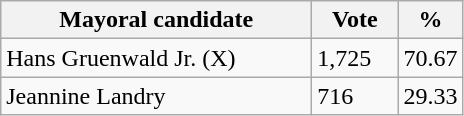<table class="wikitable">
<tr>
<th bgcolor="#DDDDFF" width="200px">Mayoral candidate</th>
<th bgcolor="#DDDDFF" width="50px">Vote</th>
<th bgcolor="#DDDDFF"  width="30px">%</th>
</tr>
<tr>
<td>Hans Gruenwald Jr. (X)</td>
<td>1,725</td>
<td>70.67</td>
</tr>
<tr>
<td>Jeannine Landry</td>
<td>716</td>
<td>29.33</td>
</tr>
</table>
